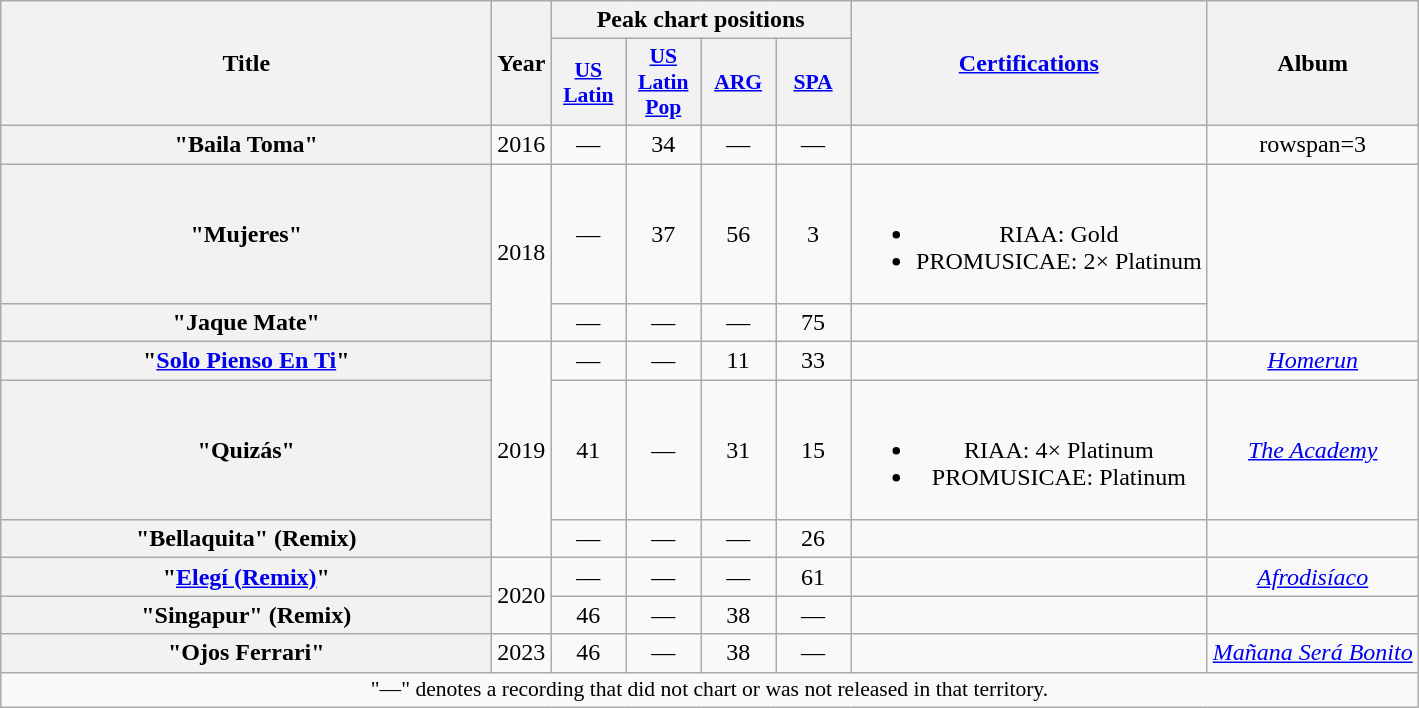<table class="wikitable plainrowheaders" style="text-align:center;">
<tr>
<th scope="col" rowspan="2" style="width:20em;">Title</th>
<th scope="col" rowspan="2">Year</th>
<th scope="col" colspan="4">Peak chart positions</th>
<th scope="col" rowspan="2"><a href='#'>Certifications</a></th>
<th scope="col" rowspan="2">Album</th>
</tr>
<tr>
<th scope="col" style="width:3em;font-size:90%;"><a href='#'>US<br>Latin</a><br></th>
<th scope="col" style="width:3em;font-size:90%;"><a href='#'>US<br>Latin<br>Pop</a><br></th>
<th scope="col" style="width:3em;font-size:90%;"><a href='#'>ARG</a><br></th>
<th scope="col" style="width:3em;font-size:90%;"><a href='#'>SPA</a><br></th>
</tr>
<tr>
<th scope="row">"Baila Toma"<br></th>
<td>2016</td>
<td>—</td>
<td>34</td>
<td>—</td>
<td>—</td>
<td></td>
<td>rowspan=3 </td>
</tr>
<tr>
<th scope="row">"Mujeres"<br></th>
<td rowspan=2>2018</td>
<td>—</td>
<td>37</td>
<td>56</td>
<td>3</td>
<td><br><ul><li>RIAA: Gold </li><li>PROMUSICAE: 2× Platinum</li></ul></td>
</tr>
<tr>
<th scope="row">"Jaque Mate"<br></th>
<td>—</td>
<td>—</td>
<td>—</td>
<td>75</td>
<td></td>
</tr>
<tr>
<th scope="row">"<a href='#'>Solo Pienso En Ti</a>"<br></th>
<td rowspan=3>2019</td>
<td>—</td>
<td>—</td>
<td>11</td>
<td>33</td>
<td></td>
<td><em><a href='#'>Homerun</a></em></td>
</tr>
<tr>
<th scope="row">"Quizás"<br></th>
<td>41</td>
<td>—</td>
<td>31</td>
<td>15</td>
<td><br><ul><li>RIAA: 4× Platinum </li><li>PROMUSICAE: Platinum</li></ul></td>
<td><em><a href='#'>The Academy</a></em></td>
</tr>
<tr>
<th scope="row">"Bellaquita" (Remix)<br></th>
<td>—</td>
<td>—</td>
<td>—</td>
<td>26</td>
<td></td>
<td></td>
</tr>
<tr>
<th scope="row">"<a href='#'>Elegí (Remix)</a>"<br></th>
<td rowspan=2>2020</td>
<td>—</td>
<td>—</td>
<td>—</td>
<td>61</td>
<td></td>
<td><em><a href='#'>Afrodisíaco</a></em></td>
</tr>
<tr>
<th scope="row">"Singapur" (Remix)<br></th>
<td>46</td>
<td>—</td>
<td>38</td>
<td>—</td>
<td></td>
<td></td>
</tr>
<tr>
<th scope="row">"Ojos Ferrari" <br></th>
<td>2023</td>
<td>46</td>
<td>—</td>
<td>38</td>
<td>—</td>
<td></td>
<td><em><a href='#'>Mañana Será Bonito</a></em></td>
</tr>
<tr>
<td colspan="15" style="font-size:90%">"—" denotes a recording that did not chart or was not released in that territory.</td>
</tr>
</table>
